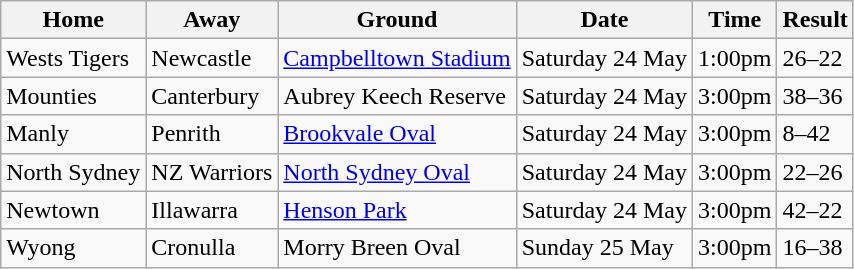<table class="wikitable">
<tr>
<th>Home</th>
<th>Away</th>
<th>Ground</th>
<th>Date</th>
<th>Time</th>
<th>Result</th>
</tr>
<tr>
<td>Wests Tigers</td>
<td>Newcastle</td>
<td><a href='#'>Campbelltown Stadium</a></td>
<td>Saturday 24 May</td>
<td>1:00pm</td>
<td>26–22</td>
</tr>
<tr>
<td>Mounties</td>
<td>Canterbury</td>
<td>Aubrey Keech Reserve</td>
<td>Saturday 24 May</td>
<td>3:00pm</td>
<td>38–36</td>
</tr>
<tr>
<td>Manly</td>
<td>Penrith</td>
<td><a href='#'>Brookvale Oval</a></td>
<td>Saturday 24 May</td>
<td>3:00pm</td>
<td>8–42</td>
</tr>
<tr>
<td>North Sydney</td>
<td>NZ Warriors</td>
<td><a href='#'>North Sydney Oval</a></td>
<td>Saturday 24 May</td>
<td>3:00pm</td>
<td>22–26</td>
</tr>
<tr>
<td>Newtown</td>
<td>Illawarra</td>
<td><a href='#'>Henson Park</a></td>
<td>Saturday 24 May</td>
<td>3:00pm</td>
<td>42–22</td>
</tr>
<tr>
<td>Wyong</td>
<td>Cronulla</td>
<td>Morry Breen Oval</td>
<td>Sunday 25 May</td>
<td>3:00pm</td>
<td>16–38</td>
</tr>
</table>
